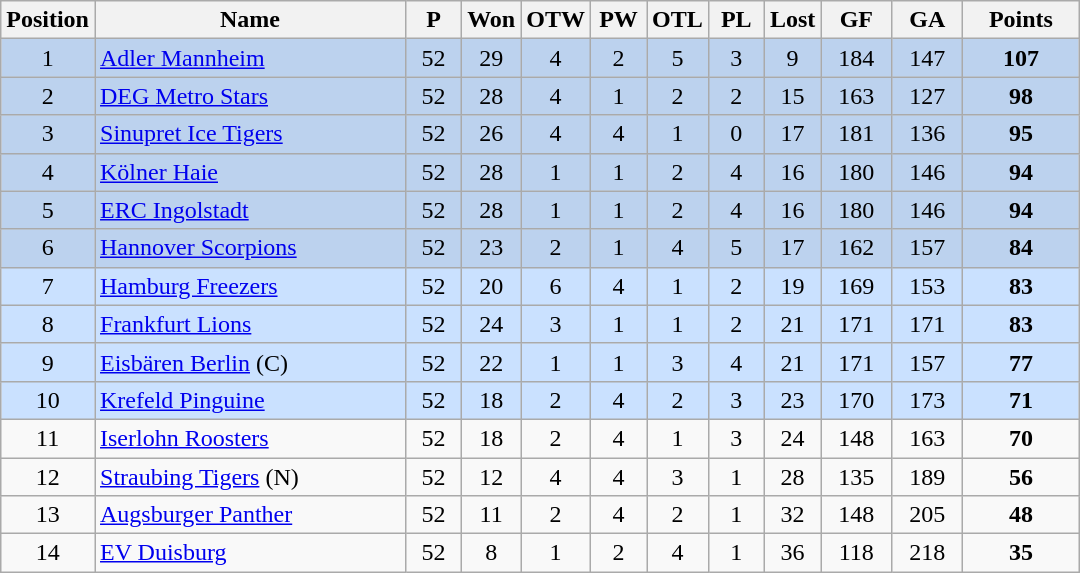<table class="wikitable">
<tr>
<th width="30">Position</th>
<th width="200">Name</th>
<th width="30">P</th>
<th width="30">Won</th>
<th width="30">OTW</th>
<th width="30">PW</th>
<th width="30">OTL</th>
<th width="30">PL</th>
<th width="30">Lost</th>
<th width="40">GF</th>
<th width="40">GA</th>
<th width="70">Points</th>
</tr>
<tr bgcolor=#BCD2EE align="center">
<td>1</td>
<td align="left"><a href='#'>Adler Mannheim</a></td>
<td>52</td>
<td>29</td>
<td>4</td>
<td>2</td>
<td>5</td>
<td>3</td>
<td>9</td>
<td>184</td>
<td>147</td>
<td><strong>107</strong></td>
</tr>
<tr bgcolor=#BCD2EE align="center">
<td>2</td>
<td align="left"><a href='#'>DEG Metro Stars</a></td>
<td>52</td>
<td>28</td>
<td>4</td>
<td>1</td>
<td>2</td>
<td>2</td>
<td>15</td>
<td>163</td>
<td>127</td>
<td><strong>98</strong></td>
</tr>
<tr bgcolor=#BCD2EE align="center">
<td>3</td>
<td align="left"><a href='#'>Sinupret Ice Tigers</a></td>
<td>52</td>
<td>26</td>
<td>4</td>
<td>4</td>
<td>1</td>
<td>0</td>
<td>17</td>
<td>181</td>
<td>136</td>
<td><strong>95</strong></td>
</tr>
<tr bgcolor=#BCD2EE align="center">
<td>4</td>
<td align="left"><a href='#'>Kölner Haie</a></td>
<td>52</td>
<td>28</td>
<td>1</td>
<td>1</td>
<td>2</td>
<td>4</td>
<td>16</td>
<td>180</td>
<td>146</td>
<td><strong>94</strong></td>
</tr>
<tr bgcolor=#BCD2EE align="center">
<td>5</td>
<td align="left"><a href='#'>ERC Ingolstadt</a></td>
<td>52</td>
<td>28</td>
<td>1</td>
<td>1</td>
<td>2</td>
<td>4</td>
<td>16</td>
<td>180</td>
<td>146</td>
<td><strong>94</strong></td>
</tr>
<tr bgcolor=#BCD2EE align="center">
<td>6</td>
<td align="left"><a href='#'>Hannover Scorpions</a></td>
<td>52</td>
<td>23</td>
<td>2</td>
<td>1</td>
<td>4</td>
<td>5</td>
<td>17</td>
<td>162</td>
<td>157</td>
<td><strong>84</strong></td>
</tr>
<tr bgcolor=#CAE1FF align="center">
<td>7</td>
<td align="left"><a href='#'>Hamburg Freezers</a></td>
<td>52</td>
<td>20</td>
<td>6</td>
<td>4</td>
<td>1</td>
<td>2</td>
<td>19</td>
<td>169</td>
<td>153</td>
<td><strong>83</strong></td>
</tr>
<tr bgcolor=#CAE1FF align="center">
<td>8</td>
<td align="left"><a href='#'>Frankfurt Lions</a></td>
<td>52</td>
<td>24</td>
<td>3</td>
<td>1</td>
<td>1</td>
<td>2</td>
<td>21</td>
<td>171</td>
<td>171</td>
<td><strong>83</strong></td>
</tr>
<tr bgcolor=#CAE1FF align="center">
<td>9</td>
<td align="left"><a href='#'>Eisbären Berlin</a> (C)</td>
<td>52</td>
<td>22</td>
<td>1</td>
<td>1</td>
<td>3</td>
<td>4</td>
<td>21</td>
<td>171</td>
<td>157</td>
<td><strong>77</strong></td>
</tr>
<tr bgcolor=#CAE1FF align="center">
<td>10</td>
<td align="left"><a href='#'>Krefeld Pinguine</a></td>
<td>52</td>
<td>18</td>
<td>2</td>
<td>4</td>
<td>2</td>
<td>3</td>
<td>23</td>
<td>170</td>
<td>173</td>
<td><strong>71</strong></td>
</tr>
<tr align="center">
<td>11</td>
<td align="left"><a href='#'>Iserlohn Roosters</a></td>
<td>52</td>
<td>18</td>
<td>2</td>
<td>4</td>
<td>1</td>
<td>3</td>
<td>24</td>
<td>148</td>
<td>163</td>
<td><strong>70</strong></td>
</tr>
<tr align="center">
<td>12</td>
<td align="left"><a href='#'>Straubing Tigers</a> (N)</td>
<td>52</td>
<td>12</td>
<td>4</td>
<td>4</td>
<td>3</td>
<td>1</td>
<td>28</td>
<td>135</td>
<td>189</td>
<td><strong>56</strong></td>
</tr>
<tr align="center">
<td>13</td>
<td align="left"><a href='#'>Augsburger Panther</a></td>
<td>52</td>
<td>11</td>
<td>2</td>
<td>4</td>
<td>2</td>
<td>1</td>
<td>32</td>
<td>148</td>
<td>205</td>
<td><strong>48</strong></td>
</tr>
<tr align="center">
<td>14</td>
<td align="left"><a href='#'>EV Duisburg</a></td>
<td>52</td>
<td>8</td>
<td>1</td>
<td>2</td>
<td>4</td>
<td>1</td>
<td>36</td>
<td>118</td>
<td>218</td>
<td><strong>35</strong></td>
</tr>
</table>
